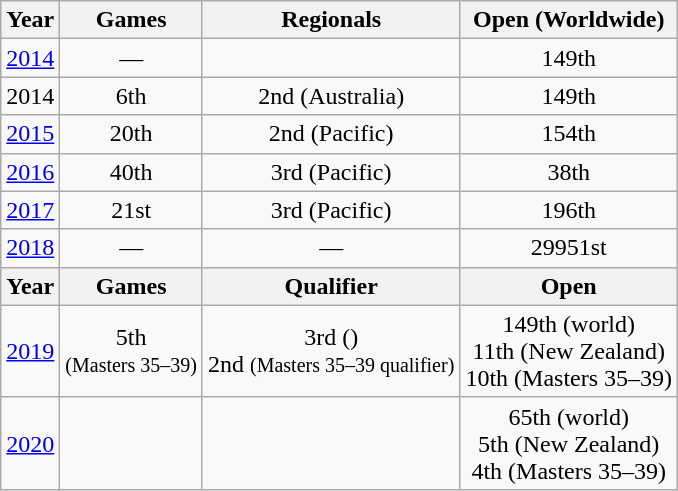<table class="wikitable" style="text-align:center">
<tr>
<th>Year</th>
<th>Games</th>
<th>Regionals</th>
<th>Open (Worldwide)</th>
</tr>
<tr>
<td><a href='#'>2014</a> </td>
<td>—</td>
<td></td>
<td>149th</td>
</tr>
<tr>
<td>2014 </td>
<td>6th</td>
<td>2nd (Australia)</td>
<td>149th</td>
</tr>
<tr>
<td><a href='#'>2015</a></td>
<td>20th</td>
<td>2nd (Pacific)</td>
<td>154th</td>
</tr>
<tr>
<td><a href='#'>2016</a></td>
<td>40th</td>
<td>3rd (Pacific)</td>
<td>38th</td>
</tr>
<tr>
<td><a href='#'>2017</a></td>
<td>21st</td>
<td>3rd (Pacific)</td>
<td>196th</td>
</tr>
<tr>
<td><a href='#'>2018</a></td>
<td>—</td>
<td>—</td>
<td>29951st</td>
</tr>
<tr>
<th>Year</th>
<th>Games</th>
<th>Qualifier</th>
<th>Open</th>
</tr>
<tr>
<td><a href='#'>2019</a></td>
<td>5th<br><small>(Masters 35–39)</small></td>
<td>3rd ()<br>2nd <small>(Masters 35–39 qualifier)</small></td>
<td>149th (world)<br>11th (New Zealand)<br>10th (Masters 35–39)</td>
</tr>
<tr>
<td><a href='#'>2020</a></td>
<td></td>
<td></td>
<td>65th (world)<br>5th (New Zealand)<br>4th (Masters 35–39)</td>
</tr>
</table>
